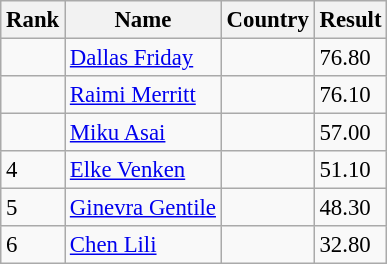<table class="wikitable" style="font-size:95%" style="text-align:center; width:35em;">
<tr>
<th>Rank</th>
<th>Name</th>
<th>Country</th>
<th>Result</th>
</tr>
<tr>
<td></td>
<td align=left><a href='#'>Dallas Friday</a></td>
<td align="left"></td>
<td>76.80</td>
</tr>
<tr>
<td></td>
<td align=left><a href='#'>Raimi Merritt</a></td>
<td align="left"></td>
<td>76.10</td>
</tr>
<tr>
<td></td>
<td align=left><a href='#'>Miku Asai</a></td>
<td align="left"></td>
<td>57.00</td>
</tr>
<tr>
<td>4</td>
<td align=left><a href='#'>Elke Venken</a></td>
<td align=left></td>
<td>51.10</td>
</tr>
<tr>
<td>5</td>
<td align=left><a href='#'>Ginevra Gentile</a></td>
<td align="left"></td>
<td>48.30</td>
</tr>
<tr>
<td>6</td>
<td align=left><a href='#'>Chen Lili</a></td>
<td align="left"></td>
<td>32.80</td>
</tr>
</table>
